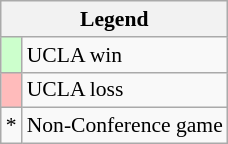<table class="wikitable" style="font-size:90%">
<tr>
<th colspan=2>Legend</th>
</tr>
<tr>
<td style="background:#ccffcc;"> </td>
<td>UCLA win</td>
</tr>
<tr>
<td style="background:#fbb;"> </td>
<td>UCLA loss</td>
</tr>
<tr>
<td>*</td>
<td>Non-Conference game</td>
</tr>
</table>
